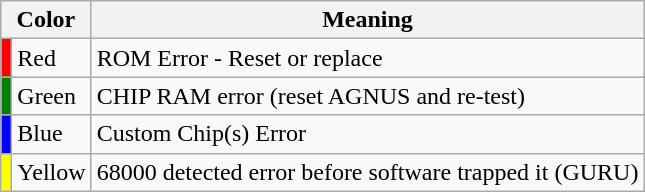<table class="wikitable">
<tr>
<th colspan="2">Color</th>
<th>Meaning</th>
</tr>
<tr>
<td style="background-color: red"></td>
<td>Red</td>
<td>ROM Error - Reset or replace</td>
</tr>
<tr>
<td style="background-color: green"></td>
<td>Green</td>
<td>CHIP RAM error (reset AGNUS and re-test)</td>
</tr>
<tr>
<td style="background-color: blue"></td>
<td>Blue</td>
<td>Custom Chip(s) Error</td>
</tr>
<tr>
<td style="background-color: yellow"></td>
<td>Yellow</td>
<td>68000 detected error before software trapped it (GURU)</td>
</tr>
</table>
